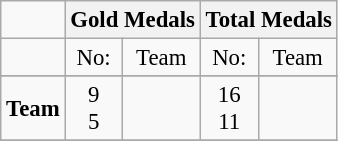<table class="wikitable" style="text-align: center; font-size:95%;">
<tr>
<td></td>
<th colspan=2>Gold Medals</th>
<th colspan=2>Total Medals</th>
</tr>
<tr>
<td></td>
<td>No:</td>
<td>Team</td>
<td>No:</td>
<td>Team</td>
</tr>
<tr>
</tr>
<tr>
<td><strong>Team</strong></td>
<td>9 <br> 5</td>
<td align="left"> <br> </td>
<td>16 <br> 11</td>
<td align="left"> <br> </td>
</tr>
<tr>
</tr>
</table>
